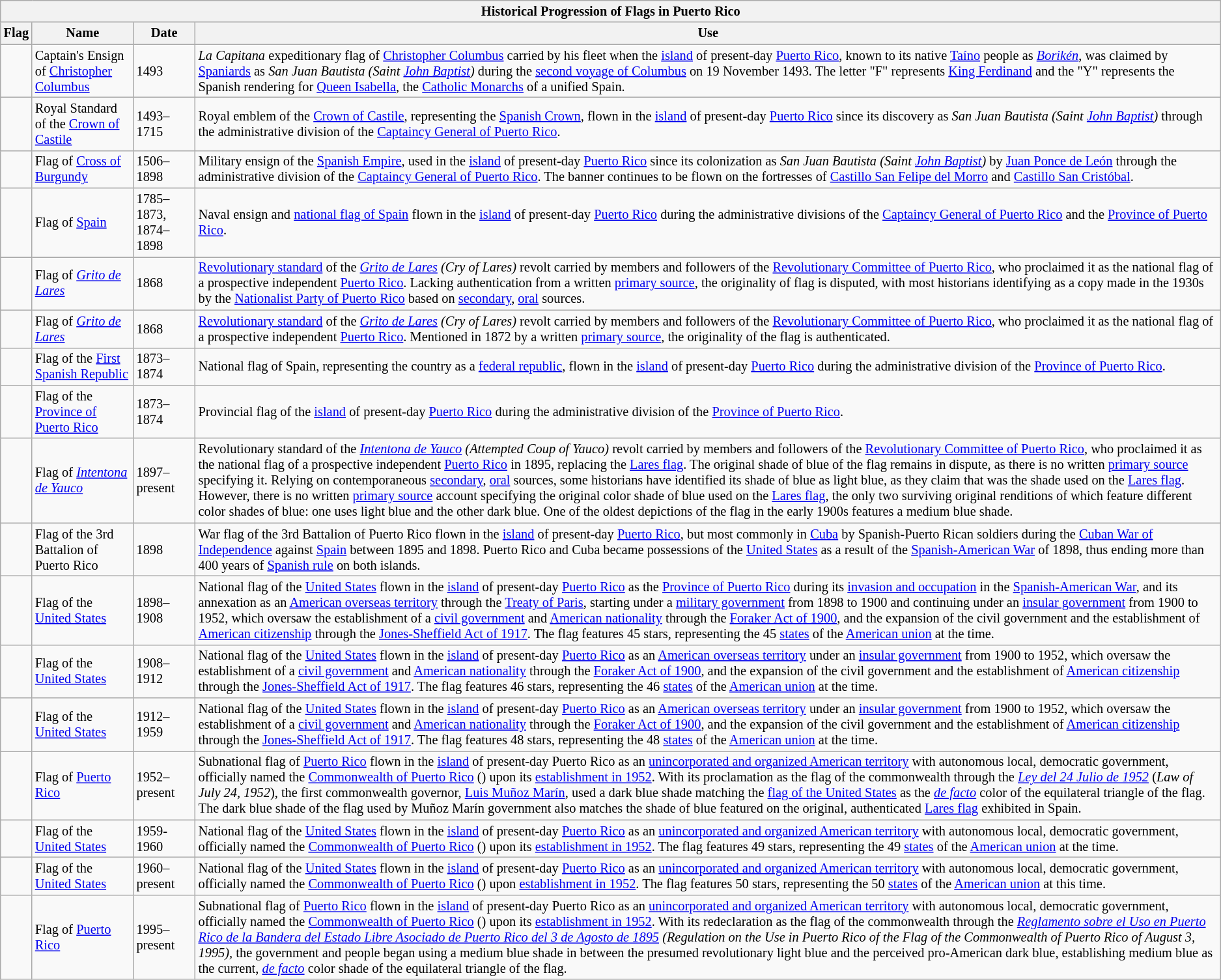<table class="wikitable"style="font-size:85%;">
<tr>
<th colspan=4>Historical Progression of Flags in Puerto Rico</th>
</tr>
<tr>
<th>Flag</th>
<th>Name</th>
<th>Date</th>
<th>Use</th>
</tr>
<tr>
<td></td>
<td>Captain's Ensign of <a href='#'>Christopher Columbus</a></td>
<td>1493</td>
<td><em>La Capitana</em> expeditionary flag of <a href='#'>Christopher Columbus</a> carried by his fleet when the <a href='#'>island</a> of present-day <a href='#'>Puerto Rico</a>, known to its native <a href='#'>Taíno</a> people as  <em><a href='#'>Borikén</a></em>, was claimed by <a href='#'>Spaniards</a> as <em>San Juan Bautista (Saint <a href='#'>John Baptist</a>)</em> during the <a href='#'>second voyage of Columbus</a> on 19 November 1493. The letter "F" represents <a href='#'>King Ferdinand</a> and the "Y" represents the Spanish rendering for <a href='#'>Queen Isabella</a>, the <a href='#'>Catholic Monarchs</a> of a unified Spain.</td>
</tr>
<tr>
<td></td>
<td>Royal Standard of the <a href='#'>Crown of Castile</a></td>
<td>1493–1715</td>
<td>Royal emblem of the <a href='#'>Crown of Castile</a>, representing the <a href='#'>Spanish Crown</a>, flown in the <a href='#'>island</a> of present-day <a href='#'>Puerto Rico</a> since its discovery as <em>San Juan Bautista (Saint <a href='#'>John Baptist</a>)</em> through the administrative division of the <a href='#'>Captaincy General of Puerto Rico</a>.</td>
</tr>
<tr>
<td></td>
<td>Flag of <a href='#'>Cross of Burgundy</a></td>
<td>1506–1898</td>
<td>Military ensign of the <a href='#'>Spanish Empire</a>,  used in the <a href='#'>island</a> of present-day <a href='#'>Puerto Rico</a> since its colonization as <em>San Juan Bautista (Saint <a href='#'>John Baptist</a>)</em> by <a href='#'>Juan Ponce de León</a> through the administrative division of the <a href='#'>Captaincy General of Puerto Rico</a>. The banner continues to be flown on the fortresses of <a href='#'>Castillo San Felipe del Morro</a> and <a href='#'>Castillo San Cristóbal</a>.</td>
</tr>
<tr>
<td></td>
<td>Flag of <a href='#'>Spain</a></td>
<td>1785–1873, 1874–1898</td>
<td>Naval ensign and <a href='#'>national flag of Spain</a> flown in the <a href='#'>island</a> of present-day <a href='#'>Puerto Rico</a> during the administrative divisions of the <a href='#'>Captaincy General of Puerto Rico</a> and the  <a href='#'>Province of Puerto Rico</a>.</td>
</tr>
<tr>
<td></td>
<td>Flag of <em><a href='#'>Grito de Lares</a></em></td>
<td>1868</td>
<td><a href='#'>Revolutionary standard</a> of the <em><a href='#'>Grito de Lares</a> (Cry of Lares)</em> revolt carried by members and followers of the <a href='#'>Revolutionary Committee of Puerto Rico</a>, who proclaimed it as the national flag of a prospective independent <a href='#'>Puerto Rico</a>. Lacking authentication from a written <a href='#'>primary source</a>, the originality of flag is disputed, with most historians identifying as a copy made in the 1930s by the <a href='#'>Nationalist Party of Puerto Rico</a> based on <a href='#'>secondary</a>, <a href='#'>oral</a> sources.</td>
</tr>
<tr>
<td></td>
<td>Flag of <em><a href='#'>Grito de Lares</a></em></td>
<td>1868</td>
<td><a href='#'>Revolutionary standard</a> of the <em><a href='#'>Grito de Lares</a> (Cry of Lares)</em> revolt carried by members and followers of the <a href='#'>Revolutionary Committee of Puerto Rico</a>, who proclaimed it as the national flag of a prospective independent <a href='#'>Puerto Rico</a>. Mentioned in 1872 by a written <a href='#'>primary source</a>, the originality of the flag is authenticated.</td>
</tr>
<tr>
<td></td>
<td>Flag of the <a href='#'>First Spanish Republic</a></td>
<td>1873–1874</td>
<td>National flag of Spain, representing the country as a <a href='#'>federal republic</a>, flown in the <a href='#'>island</a> of present-day <a href='#'>Puerto Rico</a> during the administrative division of the <a href='#'>Province of Puerto Rico</a>.</td>
</tr>
<tr>
<td></td>
<td>Flag of the <a href='#'>Province of Puerto Rico</a></td>
<td>1873–1874</td>
<td>Provincial flag of the <a href='#'>island</a> of present-day <a href='#'>Puerto Rico</a> during the administrative division of the <a href='#'>Province of Puerto Rico</a>.</td>
</tr>
<tr>
<td></td>
<td>Flag of  <em><a href='#'>Intentona de Yauco</a></em></td>
<td>1897–present</td>
<td>Revolutionary standard of the <em><a href='#'>Intentona de Yauco</a> (Attempted Coup of Yauco)</em> revolt carried by members and followers of the <a href='#'>Revolutionary Committee of Puerto Rico</a>, who proclaimed it as the national flag of a prospective independent <a href='#'>Puerto Rico</a> in 1895, replacing the <a href='#'>Lares flag</a>. The original shade of blue of the flag remains in dispute, as there is no written <a href='#'>primary source</a> specifying it. Relying on contemporaneous <a href='#'>secondary</a>, <a href='#'>oral</a> sources, some historians have identified its shade of blue as light blue, as they claim that was the shade used on the <a href='#'>Lares flag</a>. However,  there is no written <a href='#'>primary source</a> account specifying the original color shade of blue used on the <a href='#'>Lares flag</a>, the only two surviving original renditions of which feature different color shades of blue: one uses light blue and the  other dark blue. One of the oldest depictions of the flag in the early 1900s features a medium blue shade.</td>
</tr>
<tr>
<td></td>
<td>Flag of the 3rd  Battalion of Puerto Rico</td>
<td>1898</td>
<td>War flag of the 3rd  Battalion of Puerto Rico flown in the <a href='#'>island</a> of present-day <a href='#'>Puerto Rico</a>, but most commonly in <a href='#'>Cuba</a> by Spanish-Puerto Rican soldiers during the <a href='#'>Cuban War of Independence</a> against <a href='#'>Spain</a> between 1895 and 1898. Puerto Rico and Cuba became possessions of the <a href='#'>United States</a> as a result of the <a href='#'>Spanish-American War</a> of 1898, thus ending more than 400 years of <a href='#'>Spanish rule</a> on both islands.</td>
</tr>
<tr>
<td></td>
<td>Flag of the <a href='#'>United States</a></td>
<td>1898–1908</td>
<td>National flag of the <a href='#'>United States</a> flown in the <a href='#'>island</a> of present-day <a href='#'>Puerto Rico</a> as the <a href='#'>Province of Puerto Rico</a> during its <a href='#'>invasion and occupation</a> in the <a href='#'>Spanish-American War</a>, and its annexation as an <a href='#'>American overseas territory</a> through the <a href='#'>Treaty of Paris</a>, starting under a <a href='#'>military government</a> from 1898 to 1900 and continuing under an <a href='#'>insular government</a> from 1900 to 1952, which oversaw the establishment of a <a href='#'>civil government</a> and <a href='#'>American nationality</a> through the <a href='#'>Foraker Act of 1900</a>, and the expansion of the civil government and the establishment of <a href='#'>American citizenship</a> through the <a href='#'>Jones-Sheffield Act of 1917</a>. The flag features 45 stars, representing the 45 <a href='#'>states</a> of the <a href='#'>American union</a> at the time.</td>
</tr>
<tr>
<td></td>
<td>Flag of the <a href='#'>United States</a></td>
<td>1908–1912</td>
<td>National flag of the <a href='#'>United States</a> flown in the <a href='#'>island</a> of present-day <a href='#'>Puerto Rico</a> as an <a href='#'>American overseas territory</a> under an <a href='#'>insular government</a> from 1900 to 1952, which oversaw the establishment of a <a href='#'>civil government</a> and <a href='#'>American nationality</a> through the <a href='#'>Foraker Act of 1900</a>, and the expansion of the civil government and the establishment of <a href='#'>American citizenship</a> through the <a href='#'>Jones-Sheffield Act of 1917</a>. The flag features 46 stars, representing the 46 <a href='#'>states</a> of the <a href='#'>American union</a> at the time.</td>
</tr>
<tr>
<td></td>
<td>Flag of the <a href='#'>United States</a></td>
<td>1912–1959</td>
<td>National flag of the <a href='#'>United States</a> flown in the <a href='#'>island</a> of present-day <a href='#'>Puerto Rico</a> as an <a href='#'>American overseas territory</a> under an <a href='#'>insular government</a> from 1900 to 1952, which oversaw the establishment of a <a href='#'>civil government</a> and <a href='#'>American nationality</a> through the <a href='#'>Foraker Act of 1900</a>, and the expansion of the civil government and the establishment of <a href='#'>American citizenship</a> through the <a href='#'>Jones-Sheffield Act of 1917</a>. The flag features 48 stars, representing the 48 <a href='#'>states</a> of the <a href='#'>American union</a> at the time.</td>
</tr>
<tr>
<td></td>
<td>Flag of <a href='#'>Puerto Rico</a></td>
<td>1952–present</td>
<td>Subnational flag of <a href='#'>Puerto Rico</a> flown in the <a href='#'>island</a> of present-day Puerto Rico as an <a href='#'>unincorporated and organized American territory</a> with autonomous local, democratic government, officially named the <a href='#'>Commonwealth of Puerto Rico</a> () upon its <a href='#'>establishment in 1952</a>. With its proclamation as the flag of the commonwealth through the <em><a href='#'>Ley del 24 Julio de 1952</a></em> (<em>Law of July 24, 1952</em>), the first commonwealth governor, <a href='#'>Luis Muñoz Marín</a>, used a dark blue shade matching the <a href='#'>flag of the United States</a> as the <em><a href='#'>de facto</a></em> color of the equilateral triangle of the flag. The dark blue shade of the flag used by Muñoz Marín government also matches the shade of blue featured on the original, authenticated <a href='#'>Lares flag</a> exhibited in Spain.</td>
</tr>
<tr>
<td></td>
<td>Flag of the <a href='#'>United States</a></td>
<td>1959-1960</td>
<td>National flag of the <a href='#'>United States</a> flown in the <a href='#'>island</a> of present-day <a href='#'>Puerto Rico</a> as an <a href='#'>unincorporated and organized American territory</a> with autonomous local, democratic government, officially named the <a href='#'>Commonwealth of Puerto Rico</a> () upon its <a href='#'>establishment in 1952</a>. The flag features 49 stars, representing the 49 <a href='#'>states</a> of the <a href='#'>American union</a> at the time.</td>
</tr>
<tr>
<td></td>
<td>Flag of the <a href='#'>United States</a></td>
<td>1960–present</td>
<td>National flag of the <a href='#'>United States</a> flown in the <a href='#'>island</a> of present-day <a href='#'>Puerto Rico</a> as an <a href='#'>unincorporated and organized American territory</a> with autonomous local, democratic government, officially named the <a href='#'>Commonwealth of Puerto Rico</a> () upon <a href='#'>establishment in 1952</a>. The flag features 50 stars, representing the 50 <a href='#'>states</a> of the <a href='#'>American union</a> at this time.</td>
</tr>
<tr>
<td></td>
<td>Flag of <a href='#'>Puerto Rico</a></td>
<td>1995–present</td>
<td>Subnational flag of <a href='#'>Puerto Rico</a> flown in the <a href='#'>island</a> of present-day Puerto Rico as an <a href='#'>unincorporated and organized American territory</a> with autonomous local, democratic government, officially named the <a href='#'>Commonwealth of Puerto Rico</a> () upon its <a href='#'>establishment in 1952</a>. With its redeclaration as the flag of the commonwealth through the <em><a href='#'>Reglamento sobre el Uso en Puerto Rico de la Bandera del Estado Libre Asociado de Puerto Rico del 3 de Agosto de 1895</a> (Regulation on the Use in Puerto Rico of the Flag of the Commonwealth of Puerto Rico of August 3, 1995),</em> the government and people began using a medium blue shade in between the presumed revolutionary light blue and the perceived pro-American dark blue, establishing medium blue as the current, <em><a href='#'>de facto</a></em> color shade of the equilateral triangle of the flag.</td>
</tr>
</table>
